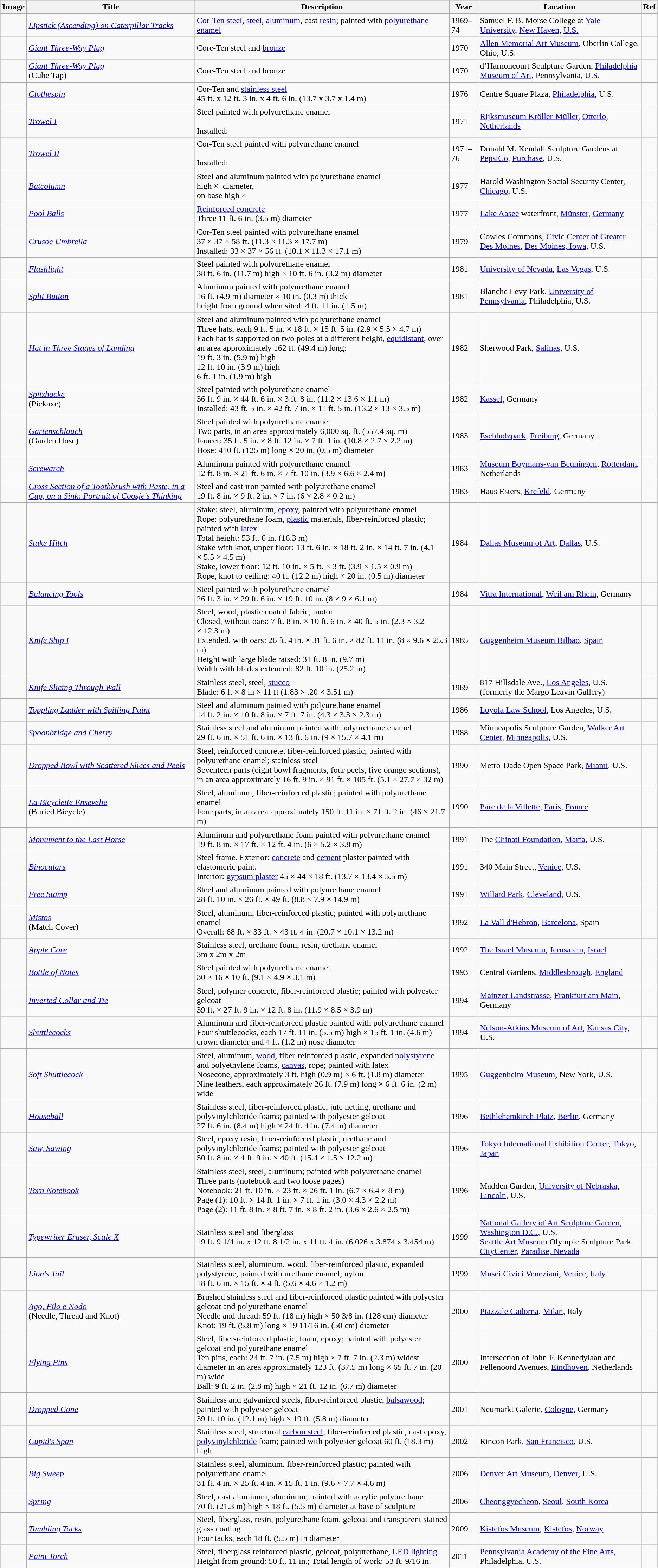<table class="wikitable sortable">
<tr>
<th>Image</th>
<th>Title</th>
<th>Description</th>
<th>Year</th>
<th>Location</th>
<th>Ref</th>
</tr>
<tr>
<td></td>
<td><em><a href='#'>Lipstick (Ascending) on Caterpillar Tracks</a></em></td>
<td><a href='#'>Cor-Ten steel</a>, <a href='#'>steel</a>, <a href='#'>aluminum</a>, cast <a href='#'>resin</a>; painted with <a href='#'>polyurethane enamel</a><br></td>
<td>1969–74</td>
<td>Samuel F. B. Morse College at <a href='#'>Yale University</a>, <a href='#'>New Haven</a>, <a href='#'>U.S.</a><br></td>
<td></td>
</tr>
<tr>
<td></td>
<td><em><a href='#'>Giant Three-Way Plug</a></em></td>
<td>Core-Ten steel and <a href='#'>bronze</a><br></td>
<td>1970</td>
<td><a href='#'>Allen Memorial Art Museum</a>, Oberlin College, Ohio, U.S.<br></td>
<td></td>
</tr>
<tr>
<td></td>
<td><em><a href='#'>Giant Three-Way Plug</a></em> <br>(Cube Tap)</td>
<td>Core-Ten steel and bronze<br></td>
<td>1970</td>
<td>d’Harnoncourt Sculpture Garden, <a href='#'>Philadelphia Museum of Art</a>, Pennsylvania, U.S.<br></td>
<td></td>
</tr>
<tr>
<td></td>
<td><em><a href='#'>Clothespin</a></em></td>
<td>Cor-Ten and <a href='#'>stainless steel</a><br>45 ft. x 12 ft. 3 in. x 4 ft. 6 in. (13.7 x 3.7 x 1.4 m)</td>
<td>1976</td>
<td>Centre Square Plaza, <a href='#'>Philadelphia</a>, U.S.<br></td>
<td></td>
</tr>
<tr>
<td></td>
<td><em><a href='#'>Trowel I</a></em></td>
<td>Steel painted with polyurethane enamel<br><br>Installed: </td>
<td>1971</td>
<td><a href='#'>Rijksmuseum Kröller-Müller</a>, <a href='#'>Otterlo</a>, <a href='#'>Netherlands</a></td>
<td></td>
</tr>
<tr>
<td></td>
<td><em><a href='#'>Trowel II</a></em></td>
<td>Cor-Ten steel painted with polyurethane enamel<br><br>Installed: </td>
<td>1971–76</td>
<td>Donald M. Kendall Sculpture Gardens at <a href='#'>PepsiCo</a>, <a href='#'>Purchase</a>, U.S.</td>
<td></td>
</tr>
<tr>
<td></td>
<td><em><a href='#'>Batcolumn</a></em></td>
<td>Steel and aluminum painted with polyurethane enamel<br> high ×  diameter,<br>on base  high × </td>
<td>1977</td>
<td>Harold Washington Social Security Center, <a href='#'>Chicago</a>, U.S.</td>
<td></td>
</tr>
<tr>
<td></td>
<td><em><a href='#'>Pool Balls</a></em></td>
<td><a href='#'>Reinforced concrete</a><br>Three 11 ft. 6 in. (3.5 m) diameter</td>
<td>1977</td>
<td><a href='#'>Lake Aasee</a> waterfront, <a href='#'>Münster</a>, <a href='#'>Germany</a></td>
<td></td>
</tr>
<tr>
<td></td>
<td><em><a href='#'>Crusoe Umbrella</a></em></td>
<td>Cor-Ten steel painted with polyurethane enamel<br>37 × 37 × 58 ft. (11.3 × 11.3 × 17.7 m)<br>Installed: 33 × 37 × 56 ft. (10.1 × 11.3 × 17.1 m)</td>
<td>1979</td>
<td>Cowles Commons, <a href='#'>Civic Center of Greater Des Moines</a>, <a href='#'>Des Moines, Iowa</a>, U.S.</td>
<td></td>
</tr>
<tr>
<td></td>
<td><em><a href='#'>Flashlight</a></em></td>
<td>Steel painted with polyurethane enamel<br>38 ft. 6 in. (11.7 m) high × 10 ft. 6 in. (3.2 m) diameter</td>
<td>1981</td>
<td><a href='#'>University of Nevada</a>, <a href='#'>Las Vegas</a>, U.S.</td>
<td></td>
</tr>
<tr>
<td></td>
<td><em><a href='#'>Split Button</a></em></td>
<td>Aluminum painted with polyurethane enamel<br>16 ft. (4.9 m) diameter × 10 in. (0.3 m) thick<br>height from ground when sited: 4 ft. 11 in. (1.5 m)</td>
<td>1981</td>
<td>Blanche Levy Park, <a href='#'>University of Pennsylvania</a>, Philadelphia, U.S.</td>
<td></td>
</tr>
<tr>
<td></td>
<td><em><a href='#'>Hat in Three Stages of Landing</a></em></td>
<td>Steel and aluminum painted with polyurethane enamel<br>Three hats, each 9 ft. 5 in. × 18 ft. × 15 ft. 5 in. (2.9 × 5.5 × 4.7 m)<br>Each hat is supported on two poles at a different height, <a href='#'>equidistant</a>, over an area approximately 162 ft. (49.4 m) long:<br>19 ft. 3 in. (5.9 m) high<br>12 ft. 10 in. (3.9 m) high<br>6 ft. 1 in. (1.9 m) high</td>
<td>1982</td>
<td>Sherwood Park, <a href='#'>Salinas</a>, U.S.</td>
<td></td>
</tr>
<tr>
<td></td>
<td><em><a href='#'>Spitzhacke</a></em> <br>(Pickaxe)</td>
<td>Steel painted with polyurethane enamel<br>36 ft. 9 in. × 44 ft. 6 in. × 3 ft. 8 in. (11.2 × 13.6 × 1.1 m)<br>Installed: 43 ft. 5 in. × 42 ft. 7 in. × 11 ft. 5 in. (13.2 × 13 × 3.5 m)</td>
<td>1982</td>
<td><a href='#'>Kassel</a>, Germany</td>
<td></td>
</tr>
<tr>
<td></td>
<td><em><a href='#'>Gartenschlauch</a></em> <br>(Garden Hose)</td>
<td>Steel painted with polyurethane enamel<br>Two parts, in an area approximately 6,000 sq. ft. (557.4 sq. m)<br>Faucet: 35 ft. 5 in. × 8 ft. 12 in. × 7 ft. 1 in. (10.8 × 2.7 × 2.2 m)<br>Hose: 410 ft. (125 m) long × 20 in. (0.5 m) diameter</td>
<td>1983</td>
<td><a href='#'>Eschholzpark</a>, <a href='#'>Freiburg</a>, Germany</td>
<td></td>
</tr>
<tr>
<td></td>
<td><em><a href='#'>Screwarch</a></em></td>
<td>Aluminum painted with polyurethane enamel<br>12 ft. 8 in. × 21 ft. 6 in. × 7 ft. 10 in. (3.9 × 6.6 × 2.4 m)</td>
<td>1983</td>
<td><a href='#'>Museum Boymans-van Beuningen</a>, <a href='#'>Rotterdam</a>, Netherlands</td>
<td></td>
</tr>
<tr>
<td></td>
<td><em><a href='#'>Cross Section of a Toothbrush with Paste, in a Cup, on a Sink: Portrait of Coosje's Thinking</a></em></td>
<td>Steel and cast iron painted with polyurethane enamel<br>19 ft. 8 in. × 9 ft. 2 in. × 7 in. (6 × 2.8 × 0.2 m)</td>
<td>1983</td>
<td>Haus Esters, <a href='#'>Krefeld</a>, Germany</td>
<td></td>
</tr>
<tr>
<td></td>
<td><em><a href='#'>Stake Hitch</a></em></td>
<td>Stake: steel, aluminum, <a href='#'>epoxy</a>, painted with polyurethane enamel<br>Rope: polyurethane foam, <a href='#'>plastic</a> materials, fiber-reinforced plastic; painted with <a href='#'>latex</a><br>Total height: 53 ft. 6 in. (16.3 m)<br>Stake with knot, upper floor: 13 ft. 6 in. × 18 ft. 2 in. × 14 ft. 7 in. (4.1 × 5.5 × 4.5 m)<br>Stake, lower floor: 12 ft. 10 in. × 5 ft. × 3 ft. (3.9 × 1.5 × 0.9 m)<br>Rope, knot to ceiling: 40 ft. (12.2 m) high × 20 in. (0.5 m) diameter</td>
<td>1984</td>
<td><a href='#'>Dallas Museum of Art</a>, <a href='#'>Dallas</a>, U.S.</td>
<td></td>
</tr>
<tr>
<td></td>
<td><em><a href='#'>Balancing Tools</a></em></td>
<td>Steel painted with polyurethane enamel<br>26 ft. 3 in. × 29 ft. 6 in. × 19 ft. 10 in. (8 × 9 × 6.1 m)</td>
<td>1984</td>
<td><a href='#'>Vitra International</a>, <a href='#'>Weil am Rhein</a>, Germany</td>
<td></td>
</tr>
<tr>
<td></td>
<td><em><a href='#'>Knife Ship I</a></em></td>
<td>Steel, wood, plastic coated fabric, motor<br>Closed, without oars: 7 ft. 8 in. × 10 ft. 6 in. × 40 ft. 5 in. (2.3 × 3.2 × 12.3 m)<br>Extended, with oars: 26 ft. 4 in. × 31 ft. 6 in. × 82 ft. 11 in. (8 × 9.6 × 25.3 m)<br>Height with large blade raised: 31 ft. 8 in. (9.7 m)<br>Width with blades extended: 82 ft. 10 in. (25.2 m)</td>
<td>1985</td>
<td><a href='#'>Guggenheim Museum Bilbao</a>, <a href='#'>Spain</a></td>
<td></td>
</tr>
<tr>
<td></td>
<td><em><a href='#'>Knife Slicing Through Wall</a></em></td>
<td>Stainless steel, steel, <a href='#'>stucco</a><br>Blade: 6 ft × 8 in × 11 ft (1.83 × .20 × 3.51 m)</td>
<td>1989</td>
<td>817 Hillsdale Ave., <a href='#'>Los Angeles</a>, U.S. (formerly the Margo Leavin Gallery)</td>
<td></td>
</tr>
<tr>
<td></td>
<td><em><a href='#'>Toppling Ladder with Spilling Paint</a></em></td>
<td>Steel and aluminum painted with polyurethane enamel<br>14 ft. 2 in. × 10 ft. 8 in. × 7 ft. 7 in. (4.3 × 3.3 × 2.3 m)</td>
<td>1986</td>
<td><a href='#'>Loyola Law School</a>, Los Angeles, U.S.</td>
<td></td>
</tr>
<tr>
<td></td>
<td><em><a href='#'>Spoonbridge and Cherry</a></em></td>
<td>Stainless steel and aluminum painted with polyurethane enamel<br>29 ft. 6 in. × 51 ft. 6 in. × 13 ft. 6 in. (9 × 15.7 × 4.1 m)</td>
<td>1988</td>
<td>Minneapolis Sculpture Garden, <a href='#'>Walker Art Center</a>, <a href='#'>Minneapolis</a>, U.S.</td>
<td></td>
</tr>
<tr>
<td></td>
<td><em><a href='#'>Dropped Bowl with Scattered Slices and Peels</a></em></td>
<td>Steel, reinforced concrete, fiber-reinforced plastic; painted with polyurethane enamel; stainless steel<br>Seventeen parts (eight bowl fragments, four peels, five orange sections), in an area approximately 16 ft. 9 in. × 91 ft. × 105 ft. (5.1 × 27.7 × 32 m)</td>
<td>1990</td>
<td>Metro-Dade Open Space Park, <a href='#'>Miami</a>, U.S.</td>
<td></td>
</tr>
<tr>
<td></td>
<td><em><a href='#'>La Bicyclette Ensevelie</a></em> <br>(Buried Bicycle)</td>
<td>Steel, aluminum, fiber-reinforced plastic; painted with polyurethane enamel<br>Four parts, in an area approximately 150 ft. 11 in. × 71 ft. 2 in. (46 × 21.7 m)</td>
<td>1990</td>
<td><a href='#'>Parc de la Villette</a>, <a href='#'>Paris</a>, <a href='#'>France</a></td>
<td></td>
</tr>
<tr>
<td></td>
<td><em><a href='#'>Monument to the Last Horse</a></em></td>
<td>Aluminum and polyurethane foam painted with polyurethane enamel<br>19 ft. 8 in. × 17 ft. × 12 ft. 4 in. (6 × 5.2 × 3.8 m)</td>
<td>1991</td>
<td>The <a href='#'>Chinati Foundation</a>, <a href='#'>Marfa</a>, U.S.</td>
<td></td>
</tr>
<tr>
<td></td>
<td><em><a href='#'>Binoculars</a></em></td>
<td>Steel frame. Exterior: <a href='#'>concrete</a> and <a href='#'>cement</a> plaster painted with elastomeric paint.<br>Interior: <a href='#'>gypsum plaster</a> 45 × 44 × 18 ft. (13.7 × 13.4 × 5.5 m)</td>
<td>1991</td>
<td>340 Main Street, <a href='#'>Venice</a>, U.S.</td>
<td></td>
</tr>
<tr>
<td></td>
<td><em><a href='#'>Free Stamp</a></em></td>
<td>Steel and aluminum painted with polyurethane enamel<br>28 ft. 10 in. × 26 ft. × 49 ft. (8.8 × 7.9 × 14.9 m)</td>
<td>1991</td>
<td><a href='#'>Willard Park</a>, <a href='#'>Cleveland</a>, U.S.</td>
<td></td>
</tr>
<tr>
<td></td>
<td><em><a href='#'>Mistos</a></em> <br>(Match Cover)</td>
<td>Steel, aluminum, fiber-reinforced plastic; painted with polyurethane enamel<br>Overall: 68 ft. × 33 ft. × 43 ft. 4 in. (20.7 × 10.1 × 13.2 m)</td>
<td>1992</td>
<td><a href='#'>La Vall d'Hebron</a>, <a href='#'>Barcelona</a>, Spain</td>
<td></td>
</tr>
<tr>
<td></td>
<td><em><a href='#'>Apple Core</a></em></td>
<td>Stainless steel, urethane foam, resin, urethane enamel<br>3m x 2m x 2m</td>
<td>1992</td>
<td><a href='#'>The Israel Museum</a>, <a href='#'>Jerusalem</a>, <a href='#'>Israel</a></td>
<td></td>
</tr>
<tr>
<td></td>
<td><em><a href='#'>Bottle of Notes</a></em></td>
<td>Steel painted with polyurethane enamel<br>30 × 16 × 10 ft. (9.1 × 4.9 × 3.1 m)</td>
<td>1993</td>
<td>Central Gardens, <a href='#'>Middlesbrough</a>, <a href='#'>England</a></td>
<td></td>
</tr>
<tr>
<td></td>
<td><em><a href='#'>Inverted Collar and Tie</a></em></td>
<td>Steel, polymer concrete, fiber-reinforced plastic; painted with polyester gelcoat<br>39 ft. × 27 ft. 9 in. × 12 ft. 8 in. (11.9 × 8.5 × 3.9 m)</td>
<td>1994</td>
<td><a href='#'>Mainzer Landstrasse</a>, <a href='#'>Frankfurt am Main</a>, Germany</td>
<td></td>
</tr>
<tr>
<td></td>
<td><em><a href='#'>Shuttlecocks</a></em></td>
<td>Aluminum and fiber-reinforced plastic painted with polyurethane enamel<br>Four shuttlecocks, each 17 ft. 11 in. (5.5 m) high × 15 ft. 1 in. (4.6 m) crown diameter and 4 ft. (1.2 m) nose diameter</td>
<td>1994</td>
<td><a href='#'>Nelson-Atkins Museum of Art</a>, <a href='#'>Kansas City</a>, U.S.</td>
<td></td>
</tr>
<tr>
<td></td>
<td><em><a href='#'>Soft Shuttlecock</a></em></td>
<td>Steel, aluminum, <a href='#'>wood</a>, fiber-reinforced plastic, expanded <a href='#'>polystyrene</a> and polyethylene foams, <a href='#'>canvas</a>, rope; painted with latex<br>Nosecone, approximately 3 ft. high (0.9 m) × 6 ft. (1.8 m) diameter<br>Nine feathers, each approximately 26 ft. (7.9 m) long × 6 ft. 6 in. (2 m) wide</td>
<td>1995</td>
<td><a href='#'>Guggenheim Museum</a>, New York, U.S.</td>
<td></td>
</tr>
<tr>
<td></td>
<td><em><a href='#'>Houseball</a></em></td>
<td>Stainless steel, fiber-reinforced plastic, jute netting, urethane and polyvinylchloride foams; painted with polyester gelcoat<br>27 ft. 6 in. (8.4 m) high × 24 ft. 4 in. (7.4 m) diameter</td>
<td>1996</td>
<td><a href='#'>Bethlehemkirch-Platz</a>, <a href='#'>Berlin</a>, Germany</td>
<td></td>
</tr>
<tr>
<td></td>
<td><em><a href='#'>Saw, Sawing</a></em></td>
<td>Steel, epoxy resin, fiber-reinforced plastic, urethane and polyvinylchloride foams; painted with polyester gelcoat<br>50 ft. 8 in. × 4 ft. 9 in. × 40 ft. (15.4 × 1.5 × 12.2 m)</td>
<td>1996</td>
<td><a href='#'>Tokyo International Exhibition Center</a>, <a href='#'>Tokyo</a>, <a href='#'>Japan</a></td>
<td></td>
</tr>
<tr>
<td></td>
<td><em><a href='#'>Torn Notebook</a></em></td>
<td>Stainless steel, steel, aluminum; painted with polyurethane enamel<br>Three parts (notebook and two loose pages)<br>Notebook: 21 ft. 10 in. × 23 ft. × 26 ft. 1 in. (6.7 × 6.4 × 8 m)<br>Page (1): 10 ft. × 14 ft. 1 in. × 7 ft. 1 in. (3.0 × 4.3 × 2.2 m)<br>Page (2): 11 ft. 8 in. × 8 ft. 7 in. × 8 ft. 2 in. (3.6 × 2.6 × 2.5 m)</td>
<td>1996</td>
<td>Madden Garden, <a href='#'>University of Nebraska</a>, <a href='#'>Lincoln</a>, U.S.</td>
<td></td>
</tr>
<tr>
<td></td>
<td><em><a href='#'>Typewriter Eraser, Scale X</a></em></td>
<td>Stainless steel and fiberglass<br>19 ft. 9 1/4 in. x 12 ft. 8 1/2 in. x 11 ft. 4 in. (6.026 x 3.874 x 3.454 m)</td>
<td>1999</td>
<td><a href='#'>National Gallery of Art Sculpture Garden</a>, <a href='#'>Washington D.C.</a>, U.S.<br><a href='#'>Seattle Art Museum</a> Olympic Sculpture Park<br><a href='#'>CityCenter</a>, <a href='#'>Paradise, Nevada</a></td>
<td></td>
</tr>
<tr>
<td></td>
<td><em><a href='#'>Lion's Tail</a></em></td>
<td>Stainless steel, aluminum, wood, fiber-reinforced plastic, expanded polystyrene, painted with urethane enamel; nylon<br>18 ft. 6 in. × 15 ft. × 4 ft. (5.6 × 4.6 × 1.2 m)</td>
<td>1999</td>
<td><a href='#'>Musei Civici Veneziani</a>, <a href='#'>Venice</a>, <a href='#'>Italy</a></td>
<td></td>
</tr>
<tr>
<td></td>
<td><em><a href='#'>Ago, Filo e Nodo</a></em> <br>(Needle, Thread and Knot)</td>
<td>Brushed stainless steel and fiber-reinforced plastic painted with polyester gelcoat and polyurethane enamel<br>Needle and thread: 59 ft. (18 m) high × 50 3/8 in. (128 cm) diameter<br>Knot: 19 ft. (5.8 m) long × 19 11/16 in. (50 cm) diameter</td>
<td>2000</td>
<td><a href='#'>Piazzale Cadorna</a>, <a href='#'>Milan</a>, Italy<br></td>
<td></td>
</tr>
<tr>
<td></td>
<td><em><a href='#'>Flying Pins</a></em></td>
<td>Steel, fiber-reinforced plastic, foam, epoxy; painted with polyester gelcoat and polyurethane enamel<br>Ten pins, each: 24 ft. 7 in. (7.5 m) high × 7 ft. 7 in. (2.3 m) widest diameter in an area approximately 123 ft. (37.5 m) long × 65 ft. 7 in. (20 m) wide<br>Ball: 9 ft. 2 in. (2.8 m) high × 21 ft. 12 in. (6.7 m) diameter</td>
<td>2000</td>
<td>Intersection of John F. Kennedylaan and Fellenoord Avenues, <a href='#'>Eindhoven</a>, Netherlands</td>
<td></td>
</tr>
<tr>
<td></td>
<td><em><a href='#'>Dropped Cone</a></em></td>
<td>Stainless and galvanized steels, fiber-reinforced plastic, <a href='#'>balsawood</a>; painted with polyester gelcoat<br>39 ft. 10 in. (12.1 m) high × 19 ft. (5.8 m) diameter</td>
<td>2001</td>
<td>Neumarkt Galerie, <a href='#'>Cologne</a>, Germany</td>
<td></td>
</tr>
<tr>
<td></td>
<td><em><a href='#'>Cupid's Span</a></em></td>
<td>Stainless steel, structural <a href='#'>carbon steel</a>, fiber-reinforced plastic, cast epoxy, <a href='#'>polyvinylchloride</a> foam; painted with polyester gelcoat 60 ft. (18.3 m) high</td>
<td>2002</td>
<td>Rincon Park, <a href='#'>San Francisco</a>, U.S.</td>
<td></td>
</tr>
<tr>
<td></td>
<td><em><a href='#'>Big Sweep</a></em></td>
<td>Stainless steel, aluminum, fiber-reinforced plastic; painted with polyurethane enamel<br>31 ft. 4 in. × 25 ft. 4 in. × 15 ft. 1 in. (9.6 × 7.7 × 4.6 m)</td>
<td>2006</td>
<td><a href='#'>Denver Art Museum</a>, <a href='#'>Denver</a>, U.S.</td>
<td></td>
</tr>
<tr>
<td></td>
<td><em><a href='#'>Spring</a></em></td>
<td>Steel, cast aluminum, aluminum; painted with acrylic polyurethane<br>70 ft. (21.3 m) high × 18 ft. (5.5 m) diameter at base of sculpture</td>
<td>2006</td>
<td><a href='#'>Cheonggyecheon</a>, <a href='#'>Seoul</a>, <a href='#'>South Korea</a></td>
<td></td>
</tr>
<tr>
<td></td>
<td><em><a href='#'>Tumbling Tacks</a></em></td>
<td>Steel, fiberglass, resin, polyurethane foam, gelcoat and transparent stained glass coating<br>Four tacks, each 18 ft. (5.5 m) in diameter</td>
<td>2009</td>
<td><a href='#'>Kistefos Museum</a>, <a href='#'>Kistefos</a>, <a href='#'>Norway</a></td>
<td></td>
</tr>
<tr>
<td></td>
<td><em><a href='#'>Paint Torch</a></em></td>
<td>Steel, fiberglass reinforced plastic, gelcoat, polyurethane, <a href='#'>LED lighting</a><br>Height from ground: 50 ft. 11 in.; Total length of work: 53 ft. 9/16 in.</td>
<td>2011</td>
<td><a href='#'>Pennsylvania Academy of the Fine Arts</a>, Philadelphia, U.S.</td>
<td></td>
</tr>
</table>
